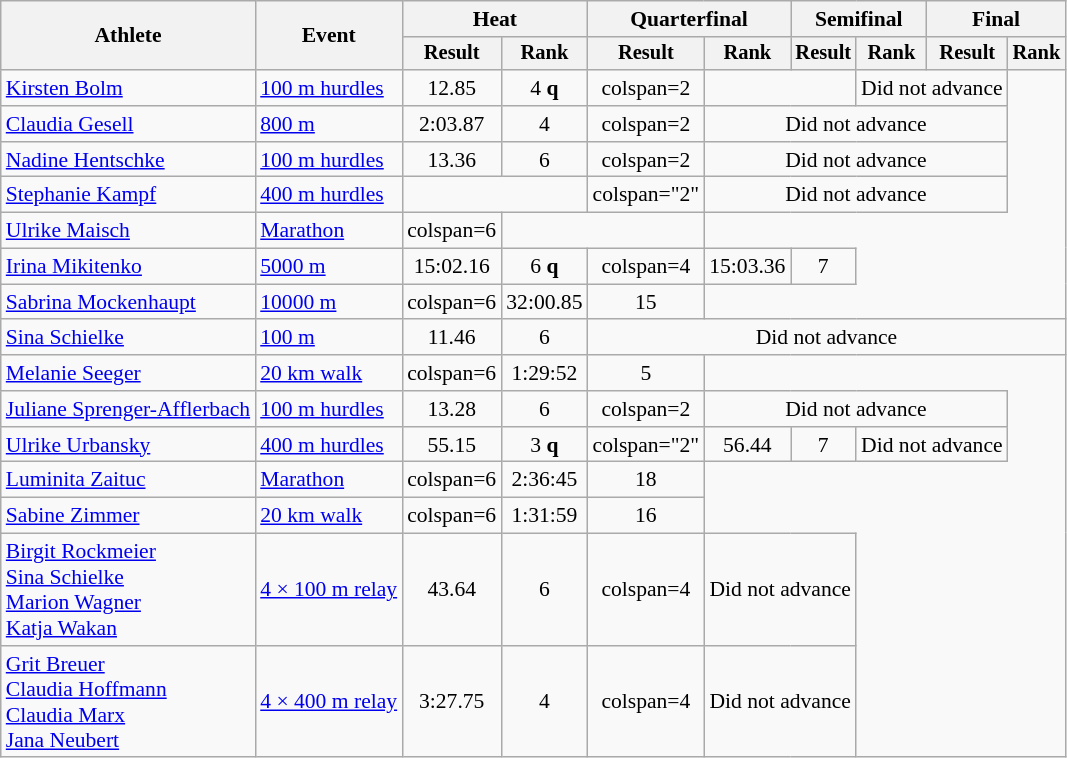<table class=wikitable style="font-size:90%">
<tr>
<th rowspan="2">Athlete</th>
<th rowspan="2">Event</th>
<th colspan="2">Heat</th>
<th colspan="2">Quarterfinal</th>
<th colspan="2">Semifinal</th>
<th colspan="2">Final</th>
</tr>
<tr style="font-size:95%">
<th>Result</th>
<th>Rank</th>
<th>Result</th>
<th>Rank</th>
<th>Result</th>
<th>Rank</th>
<th>Result</th>
<th>Rank</th>
</tr>
<tr align=center>
<td align=left><a href='#'>Kirsten Bolm</a></td>
<td align=left><a href='#'>100 m hurdles</a></td>
<td>12.85</td>
<td>4 <strong>q</strong></td>
<td>colspan=2 </td>
<td colspan=2></td>
<td colspan=2>Did not advance</td>
</tr>
<tr align=center>
<td align=left><a href='#'>Claudia Gesell</a></td>
<td align=left><a href='#'>800 m</a></td>
<td>2:03.87</td>
<td>4</td>
<td>colspan=2 </td>
<td colspan=4>Did not advance</td>
</tr>
<tr align=center>
<td align=left><a href='#'>Nadine Hentschke</a></td>
<td align=left><a href='#'>100 m hurdles</a></td>
<td>13.36</td>
<td>6</td>
<td>colspan=2 </td>
<td colspan=4>Did not advance</td>
</tr>
<tr align=center>
<td align=left><a href='#'>Stephanie Kampf</a></td>
<td align=left><a href='#'>400 m hurdles</a></td>
<td colspan=2></td>
<td>colspan="2" </td>
<td colspan=4>Did not advance</td>
</tr>
<tr align=center>
<td align=left><a href='#'>Ulrike Maisch</a></td>
<td align=left><a href='#'>Marathon</a></td>
<td>colspan=6 </td>
<td colspan=2></td>
</tr>
<tr align=center>
<td align=left><a href='#'>Irina Mikitenko</a></td>
<td align=left><a href='#'>5000 m</a></td>
<td>15:02.16</td>
<td>6 <strong>q</strong></td>
<td>colspan=4 </td>
<td>15:03.36</td>
<td>7</td>
</tr>
<tr align=center>
<td align=left><a href='#'>Sabrina Mockenhaupt</a></td>
<td align=left><a href='#'>10000 m</a></td>
<td>colspan=6 </td>
<td>32:00.85</td>
<td>15</td>
</tr>
<tr align=center>
<td align=left><a href='#'>Sina Schielke</a></td>
<td align=left><a href='#'>100 m</a></td>
<td>11.46</td>
<td>6</td>
<td colspan=6>Did not advance</td>
</tr>
<tr align=center>
<td align=left><a href='#'>Melanie Seeger</a></td>
<td align=left><a href='#'>20 km walk</a></td>
<td>colspan=6 </td>
<td>1:29:52</td>
<td>5</td>
</tr>
<tr align=center>
<td align=left><a href='#'>Juliane Sprenger-Afflerbach</a></td>
<td align=left><a href='#'>100 m hurdles</a></td>
<td>13.28</td>
<td>6</td>
<td>colspan=2 </td>
<td colspan=4>Did not advance</td>
</tr>
<tr align=center>
<td align=left><a href='#'>Ulrike Urbansky</a></td>
<td align=left><a href='#'>400 m hurdles</a></td>
<td>55.15</td>
<td>3 <strong>q</strong></td>
<td>colspan="2" </td>
<td>56.44</td>
<td>7</td>
<td colspan=2>Did not advance</td>
</tr>
<tr align=center>
<td align=left><a href='#'>Luminita Zaituc</a></td>
<td align=left><a href='#'>Marathon</a></td>
<td>colspan=6 </td>
<td>2:36:45</td>
<td>18</td>
</tr>
<tr align=center>
<td align=left><a href='#'>Sabine Zimmer</a></td>
<td align=left><a href='#'>20 km walk</a></td>
<td>colspan=6 </td>
<td>1:31:59</td>
<td>16</td>
</tr>
<tr align=center>
<td align=left><a href='#'>Birgit Rockmeier</a><br><a href='#'>Sina Schielke</a><br><a href='#'>Marion Wagner</a><br><a href='#'>Katja Wakan</a></td>
<td align=left><a href='#'>4 × 100 m relay</a></td>
<td>43.64</td>
<td>6</td>
<td>colspan=4 </td>
<td colspan=2>Did not advance</td>
</tr>
<tr align=center>
<td align=left><a href='#'>Grit Breuer</a><br><a href='#'>Claudia Hoffmann</a><br><a href='#'>Claudia Marx</a><br><a href='#'>Jana Neubert</a></td>
<td align=left><a href='#'>4 × 400 m relay</a></td>
<td>3:27.75</td>
<td>4</td>
<td>colspan=4 </td>
<td colspan=2>Did not advance</td>
</tr>
</table>
